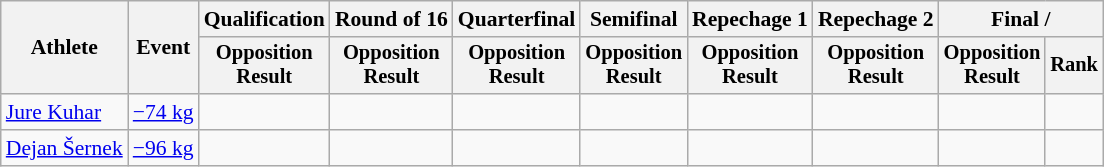<table class="wikitable" style="font-size:90%">
<tr>
<th rowspan="2">Athlete</th>
<th rowspan="2">Event</th>
<th>Qualification</th>
<th>Round of 16</th>
<th>Quarterfinal</th>
<th>Semifinal</th>
<th>Repechage 1</th>
<th>Repechage 2</th>
<th colspan=2>Final / </th>
</tr>
<tr style="font-size: 95%">
<th>Opposition<br>Result</th>
<th>Opposition<br>Result</th>
<th>Opposition<br>Result</th>
<th>Opposition<br>Result</th>
<th>Opposition<br>Result</th>
<th>Opposition<br>Result</th>
<th>Opposition<br>Result</th>
<th>Rank</th>
</tr>
<tr align=center>
<td align=left><a href='#'>Jure Kuhar</a></td>
<td align=left><a href='#'>−74 kg</a></td>
<td></td>
<td></td>
<td></td>
<td></td>
<td></td>
<td></td>
<td></td>
<td></td>
</tr>
<tr align=center>
<td align=left><a href='#'>Dejan Šernek</a></td>
<td align=left><a href='#'>−96 kg</a></td>
<td></td>
<td></td>
<td></td>
<td></td>
<td></td>
<td></td>
<td></td>
<td></td>
</tr>
</table>
